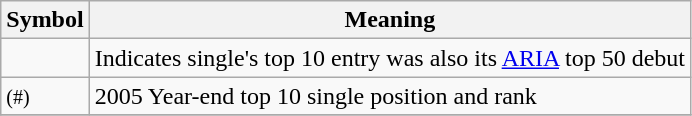<table Class="wikitable">
<tr>
<th>Symbol</th>
<th>Meaning</th>
</tr>
<tr '>
<td></td>
<td>Indicates single's top 10 entry was also its <a href='#'>ARIA</a> top 50 debut</td>
</tr>
<tr>
<td><small>(#)</small></td>
<td>2005 Year-end top 10 single position and rank</td>
</tr>
<tr>
</tr>
</table>
